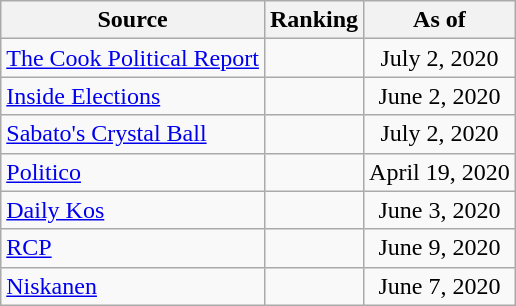<table class="wikitable" style="text-align:center">
<tr>
<th>Source</th>
<th>Ranking</th>
<th>As of</th>
</tr>
<tr>
<td align=left><a href='#'>The Cook Political Report</a></td>
<td></td>
<td>July 2, 2020</td>
</tr>
<tr>
<td align=left><a href='#'>Inside Elections</a></td>
<td></td>
<td>June 2, 2020</td>
</tr>
<tr>
<td align=left><a href='#'>Sabato's Crystal Ball</a></td>
<td></td>
<td>July 2, 2020</td>
</tr>
<tr>
<td align="left"><a href='#'>Politico</a></td>
<td></td>
<td>April 19, 2020</td>
</tr>
<tr>
<td align="left"><a href='#'>Daily Kos</a></td>
<td></td>
<td>June 3, 2020</td>
</tr>
<tr>
<td align="left"><a href='#'>RCP</a></td>
<td></td>
<td>June 9, 2020</td>
</tr>
<tr>
<td align="left"><a href='#'>Niskanen</a></td>
<td></td>
<td>June 7, 2020</td>
</tr>
</table>
